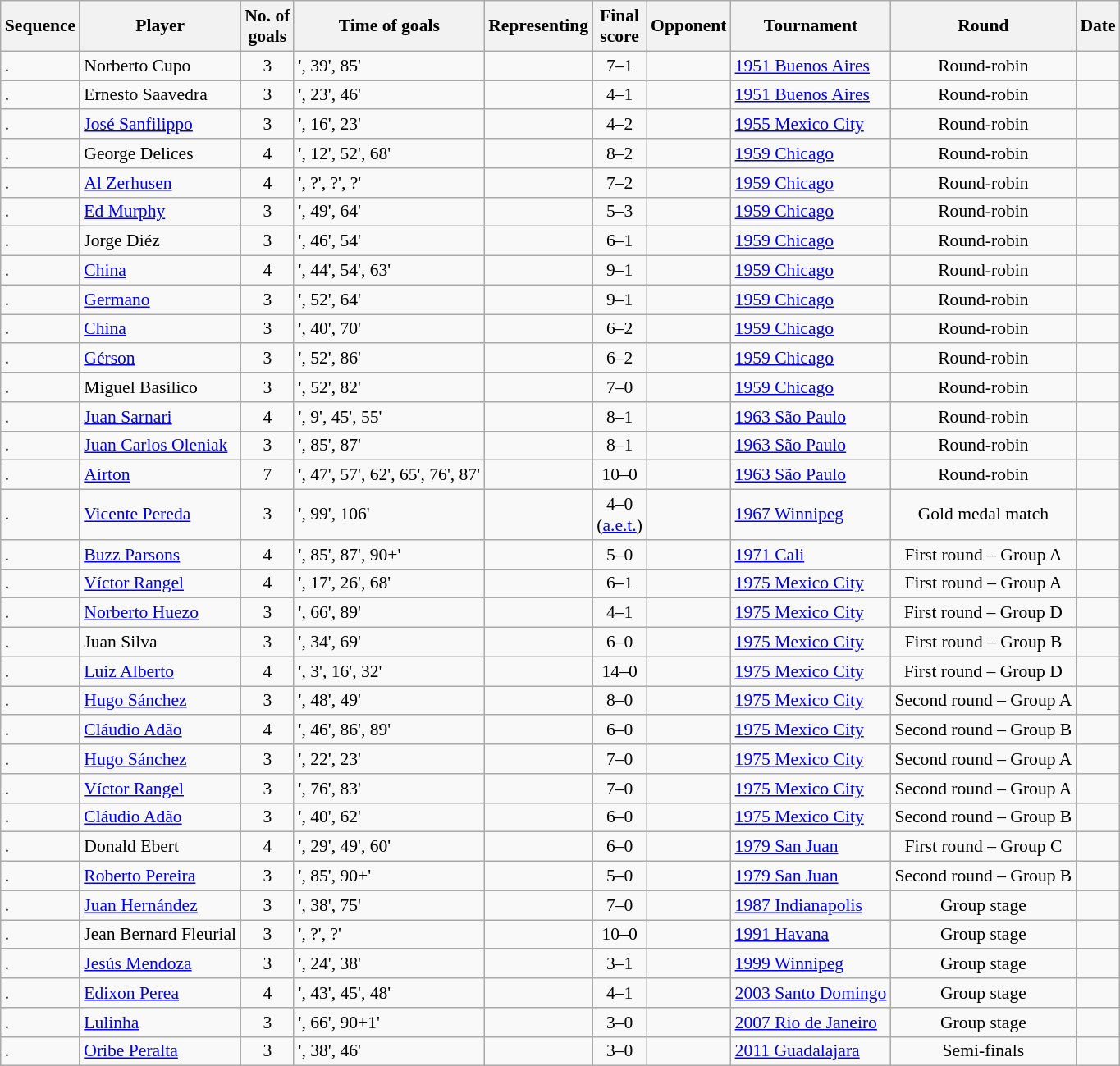<table class="wikitable sortable" style="font-size:90%;">
<tr>
<th>Sequence<br></th>
<th>Player</th>
<th>No. of<br>goals</th>
<th>Time of goals</th>
<th>Representing</th>
<th>Final<br>score </th>
<th>Opponent<br></th>
<th>Tournament</th>
<th>Round</th>
<th>Date</th>
</tr>
<tr>
<td>.</td>
<td>Norberto Cupo</td>
<td align=center>3</td>
<td>', 39', 85'</td>
<td></td>
<td align=center>7–1</td>
<td></td>
<td><a href='#'>1951 Buenos Aires</a></td>
<td align=center>Round-robin</td>
<td></td>
</tr>
<tr>
<td>.</td>
<td>Ernesto Saavedra</td>
<td align=center>3</td>
<td>', 23', 46'</td>
<td></td>
<td align=center>4–1</td>
<td></td>
<td><a href='#'>1951 Buenos Aires</a></td>
<td align=center>Round-robin</td>
<td></td>
</tr>
<tr>
<td>.</td>
<td><a href='#'>José Sanfilippo</a></td>
<td align=center>3</td>
<td>', 16', 23'</td>
<td></td>
<td align=center>4–2</td>
<td></td>
<td><a href='#'>1955 Mexico City</a></td>
<td align=center>Round-robin</td>
<td></td>
</tr>
<tr>
<td>.</td>
<td>George Delices</td>
<td align=center>4</td>
<td>', 12', 52', 68'</td>
<td></td>
<td align=center>8–2</td>
<td></td>
<td><a href='#'>1959 Chicago</a></td>
<td align=center>Round-robin</td>
<td></td>
</tr>
<tr>
<td>.</td>
<td><a href='#'>Al Zerhusen</a></td>
<td align=center>4</td>
<td>', ?', ?', ?'</td>
<td></td>
<td align=center>7–2</td>
<td></td>
<td><a href='#'>1959 Chicago</a></td>
<td align=center>Round-robin</td>
<td></td>
</tr>
<tr>
<td>.</td>
<td><a href='#'>Ed Murphy</a></td>
<td align=center>3</td>
<td>', 49', 64'</td>
<td></td>
<td align=center>5–3</td>
<td></td>
<td><a href='#'>1959 Chicago</a></td>
<td align=center>Round-robin</td>
<td></td>
</tr>
<tr>
<td>.</td>
<td>Jorge Diéz</td>
<td align=center>3</td>
<td>', 46', 54'</td>
<td></td>
<td align=center>6–1</td>
<td></td>
<td><a href='#'>1959 Chicago</a></td>
<td align=center>Round-robin</td>
<td></td>
</tr>
<tr>
<td>.</td>
<td><a href='#'>China</a></td>
<td align=center>4</td>
<td>', 44', 54', 63'</td>
<td></td>
<td align=center>9–1</td>
<td></td>
<td><a href='#'>1959 Chicago</a></td>
<td align=center>Round-robin</td>
<td></td>
</tr>
<tr>
<td>.</td>
<td><a href='#'>Germano</a></td>
<td align=center>3</td>
<td>', 52', 64'</td>
<td></td>
<td align=center>9–1</td>
<td></td>
<td><a href='#'>1959 Chicago</a></td>
<td align=center>Round-robin</td>
<td></td>
</tr>
<tr>
<td>.</td>
<td><a href='#'>China</a></td>
<td align=center>3</td>
<td>', 40', 70'</td>
<td></td>
<td align=center>6–2</td>
<td></td>
<td><a href='#'>1959 Chicago</a></td>
<td align=center>Round-robin</td>
<td></td>
</tr>
<tr>
<td>.</td>
<td><a href='#'>Gérson</a></td>
<td align=center>3</td>
<td>', 52', 86'</td>
<td></td>
<td align=center>6–2</td>
<td></td>
<td><a href='#'>1959 Chicago</a></td>
<td align=center>Round-robin</td>
<td></td>
</tr>
<tr>
<td>.</td>
<td>Miguel Basílico</td>
<td align=center>3</td>
<td>', 52', 82'</td>
<td></td>
<td align=center>7–0</td>
<td></td>
<td><a href='#'>1959 Chicago</a></td>
<td align=center>Round-robin</td>
<td></td>
</tr>
<tr>
<td>.</td>
<td><a href='#'>Juan Sarnari</a></td>
<td align=center>4</td>
<td>', 9', 45', 55'</td>
<td></td>
<td align=center>8–1</td>
<td></td>
<td><a href='#'>1963 São Paulo</a></td>
<td align=center>Round-robin</td>
<td></td>
</tr>
<tr>
<td>.</td>
<td><a href='#'>Juan Carlos Oleniak</a></td>
<td align=center>3</td>
<td>', 85', 87'</td>
<td></td>
<td align=center>8–1</td>
<td></td>
<td><a href='#'>1963 São Paulo</a></td>
<td align=center>Round-robin</td>
<td></td>
</tr>
<tr>
<td>.</td>
<td><a href='#'>Aírton</a></td>
<td align=center>7</td>
<td>', 47', 57', 62', 65', 76', 87'</td>
<td></td>
<td align=center>10–0</td>
<td></td>
<td><a href='#'>1963 São Paulo</a></td>
<td align=center>Round-robin</td>
<td></td>
</tr>
<tr>
<td>.</td>
<td><a href='#'>Vicente Pereda</a></td>
<td align=center>3</td>
<td>', 99', 106'</td>
<td></td>
<td align=center>4–0<br>(<a href='#'>a.e.t.</a>)</td>
<td></td>
<td><a href='#'>1967 Winnipeg</a></td>
<td align=center>Gold medal match</td>
<td></td>
</tr>
<tr>
<td>.</td>
<td><a href='#'>Buzz Parsons</a></td>
<td align=center>4</td>
<td>', 85', 87', 90+'</td>
<td></td>
<td align=center>5–0</td>
<td></td>
<td><a href='#'>1971 Cali</a></td>
<td align=center>First round – Group A</td>
<td></td>
</tr>
<tr>
<td>.</td>
<td><a href='#'>Víctor Rangel</a></td>
<td align=center>4</td>
<td>', 17', 26', 68'</td>
<td></td>
<td align=center>6–1</td>
<td></td>
<td><a href='#'>1975 Mexico City</a></td>
<td align=center>First round – Group A</td>
<td></td>
</tr>
<tr>
<td>.</td>
<td><a href='#'>Norberto Huezo</a></td>
<td align=center>3</td>
<td>', 66', 89'</td>
<td></td>
<td align=center>4–1</td>
<td></td>
<td><a href='#'>1975 Mexico City</a></td>
<td align=center>First round – Group D</td>
<td></td>
</tr>
<tr>
<td>.</td>
<td>Juan Silva</td>
<td align=center>3</td>
<td>', 34', 69'</td>
<td></td>
<td align=center>6–0</td>
<td></td>
<td><a href='#'>1975 Mexico City</a></td>
<td align=center>First round – Group B</td>
<td></td>
</tr>
<tr>
<td>.</td>
<td><a href='#'>Luiz Alberto</a></td>
<td align=center>4</td>
<td>', 3', 16', 32'</td>
<td></td>
<td align=center>14–0</td>
<td></td>
<td><a href='#'>1975 Mexico City</a></td>
<td align=center>First round – Group D</td>
<td></td>
</tr>
<tr>
<td>.</td>
<td><a href='#'>Hugo Sánchez</a></td>
<td align=center>3</td>
<td>', 48', 49'</td>
<td></td>
<td align=center>8–0</td>
<td></td>
<td><a href='#'>1975 Mexico City</a></td>
<td align=center>Second round – Group A</td>
<td></td>
</tr>
<tr>
<td>.</td>
<td><a href='#'>Cláudio Adão</a></td>
<td align=center>4</td>
<td>', 46', 86', 89'</td>
<td></td>
<td align=center>6–0</td>
<td></td>
<td><a href='#'>1975 Mexico City</a></td>
<td align=center>Second round – Group B</td>
<td></td>
</tr>
<tr>
<td>.</td>
<td><a href='#'>Hugo Sánchez</a></td>
<td align=center>3</td>
<td>', 22', 23'</td>
<td></td>
<td align=center>7–0</td>
<td></td>
<td><a href='#'>1975 Mexico City</a></td>
<td align=center>Second round – Group A</td>
<td></td>
</tr>
<tr>
<td>.</td>
<td><a href='#'>Víctor Rangel</a></td>
<td align=center>3</td>
<td>', 76', 83'</td>
<td></td>
<td align=center>7–0</td>
<td></td>
<td><a href='#'>1975 Mexico City</a></td>
<td align=center>Second round – Group A</td>
<td></td>
</tr>
<tr>
<td>.</td>
<td><a href='#'>Cláudio Adão</a></td>
<td align=center>3</td>
<td>', 40', 62'</td>
<td></td>
<td align=center>6–0</td>
<td></td>
<td><a href='#'>1975 Mexico City</a></td>
<td align=center>Second round – Group B</td>
<td></td>
</tr>
<tr>
<td>.</td>
<td>Donald Ebert</td>
<td align=center>4</td>
<td>', 29', 49', 60'</td>
<td></td>
<td align=center>6–0</td>
<td></td>
<td><a href='#'>1979 San Juan</a></td>
<td align=center>First round – Group C</td>
<td></td>
</tr>
<tr>
<td>.</td>
<td><a href='#'>Roberto Pereira</a></td>
<td align=center>3</td>
<td>', 85', 90+'</td>
<td></td>
<td align=center>5–0</td>
<td></td>
<td><a href='#'>1979 San Juan</a></td>
<td align=center>Second round – Group B</td>
<td></td>
</tr>
<tr>
<td>.</td>
<td><a href='#'>Juan Hernández</a></td>
<td align=center>3</td>
<td>', 38', 75'</td>
<td></td>
<td align=center>7–0</td>
<td></td>
<td><a href='#'>1987 Indianapolis</a></td>
<td align=center>Group stage</td>
<td></td>
</tr>
<tr>
<td>.</td>
<td>Jean Bernard Fleurial</td>
<td align=center>3</td>
<td>', ?', ?'</td>
<td></td>
<td align=center>10–0</td>
<td></td>
<td><a href='#'>1991 Havana</a></td>
<td align=center>Group stage</td>
<td></td>
</tr>
<tr>
<td>.</td>
<td><a href='#'>Jesús Mendoza</a></td>
<td align=center>3</td>
<td>', 24', 38'</td>
<td></td>
<td align=center>3–1</td>
<td></td>
<td><a href='#'>1999 Winnipeg</a></td>
<td align=center>Group stage</td>
<td></td>
</tr>
<tr>
<td>.</td>
<td><a href='#'>Edixon Perea</a></td>
<td align=center>4</td>
<td>', 43', 45', 48'</td>
<td></td>
<td align=center>4–1</td>
<td></td>
<td><a href='#'>2003 Santo Domingo</a></td>
<td align=center>Group stage</td>
<td></td>
</tr>
<tr>
<td>.</td>
<td><a href='#'>Lulinha</a></td>
<td align=center>3</td>
<td>', 66', 90+1'</td>
<td></td>
<td align=center>3–0</td>
<td></td>
<td><a href='#'>2007 Rio de Janeiro</a></td>
<td align=center>Group stage</td>
<td></td>
</tr>
<tr>
<td>.</td>
<td><a href='#'>Oribe Peralta</a></td>
<td align=center>3</td>
<td>', 38', 46'</td>
<td></td>
<td align=center>3–0</td>
<td></td>
<td><a href='#'>2011 Guadalajara</a></td>
<td align=center>Semi-finals</td>
<td></td>
</tr>
</table>
